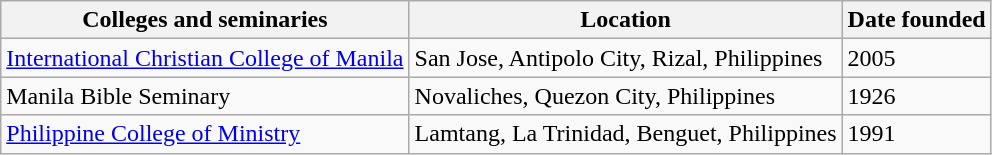<table class="wikitable">
<tr>
<th>Colleges and seminaries</th>
<th>Location</th>
<th>Date founded</th>
</tr>
<tr>
<td><a href='#'>International Christian College of Manila</a></td>
<td>San Jose, Antipolo City, Rizal, Philippines</td>
<td>2005</td>
</tr>
<tr>
<td>Manila Bible Seminary</td>
<td>Novaliches, Quezon City, Philippines</td>
<td>1926</td>
</tr>
<tr>
<td><a href='#'>Philippine College of Ministry</a></td>
<td>Lamtang, La Trinidad, Benguet, Philippines</td>
<td>1991</td>
</tr>
</table>
